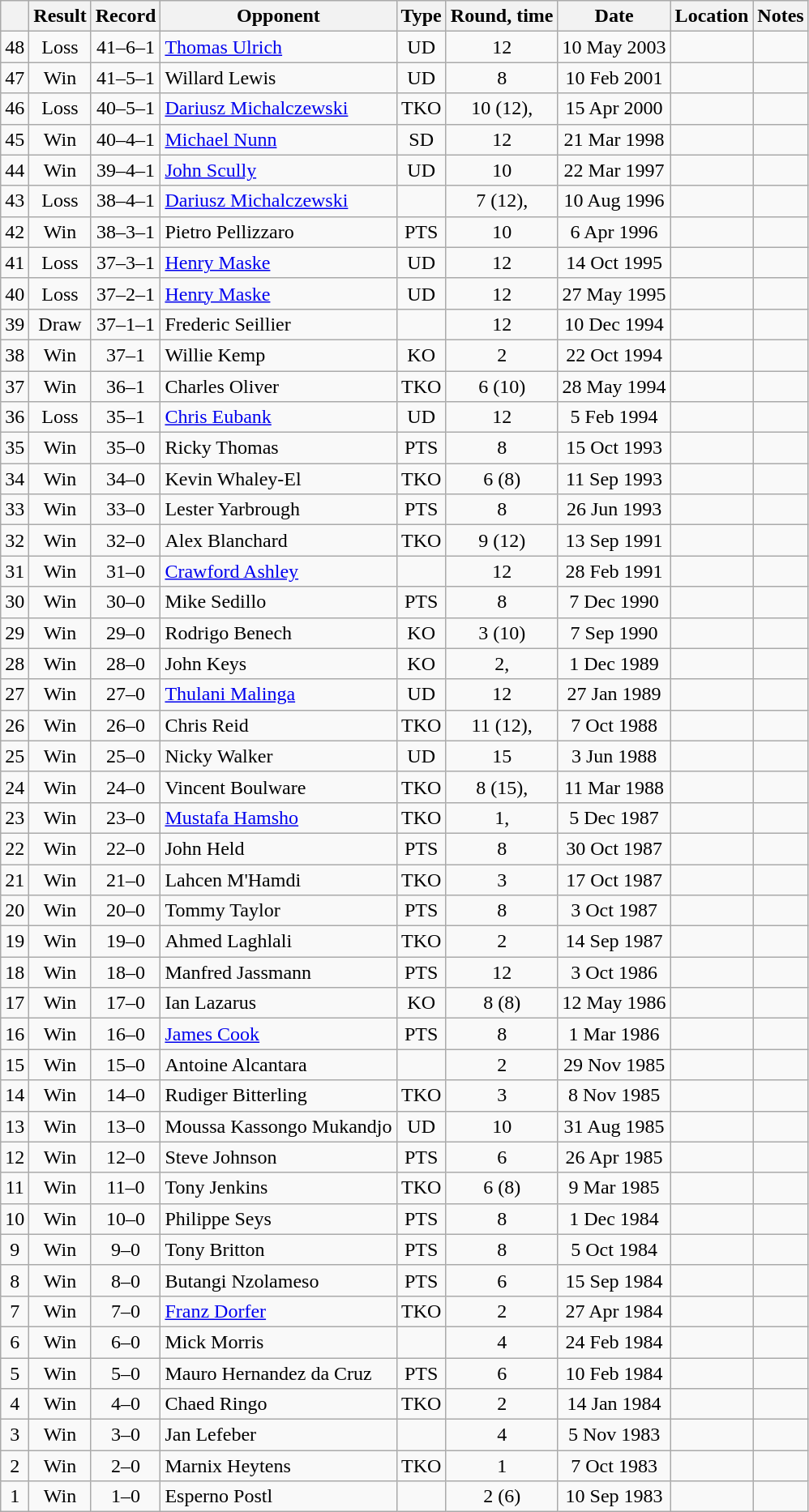<table class="wikitable" style="text-align:center">
<tr>
<th></th>
<th>Result</th>
<th>Record</th>
<th>Opponent</th>
<th>Type</th>
<th>Round, time</th>
<th>Date</th>
<th>Location</th>
<th>Notes</th>
</tr>
<tr>
<td>48</td>
<td>Loss</td>
<td>41–6–1</td>
<td style="text-align:left;"><a href='#'>Thomas Ulrich</a></td>
<td>UD</td>
<td>12</td>
<td>10 May 2003</td>
<td style="text-align:left;"></td>
<td style="text-align:left;"></td>
</tr>
<tr>
<td>47</td>
<td>Win</td>
<td>41–5–1</td>
<td style="text-align:left;">Willard Lewis</td>
<td>UD</td>
<td>8</td>
<td>10 Feb 2001</td>
<td style="text-align:left;"></td>
<td></td>
</tr>
<tr>
<td>46</td>
<td>Loss</td>
<td>40–5–1</td>
<td style="text-align:left;"><a href='#'>Dariusz Michalczewski</a></td>
<td>TKO</td>
<td>10 (12), </td>
<td>15 Apr 2000</td>
<td style="text-align:left;"></td>
<td style="text-align:left;"></td>
</tr>
<tr>
<td>45</td>
<td>Win</td>
<td>40–4–1</td>
<td style="text-align:left;"><a href='#'>Michael Nunn</a></td>
<td>SD</td>
<td>12</td>
<td>21 Mar 1998</td>
<td style="text-align:left;"></td>
<td style="text-align:left;"></td>
</tr>
<tr>
<td>44</td>
<td>Win</td>
<td>39–4–1</td>
<td style="text-align:left;"><a href='#'>John Scully</a></td>
<td>UD</td>
<td>10</td>
<td>22 Mar 1997</td>
<td style="text-align:left;"></td>
<td></td>
</tr>
<tr>
<td>43</td>
<td>Loss</td>
<td>38–4–1</td>
<td style="text-align:left;"><a href='#'>Dariusz Michalczewski</a></td>
<td></td>
<td>7 (12), </td>
<td>10 Aug 1996</td>
<td style="text-align:left;"></td>
<td style="text-align:left;"></td>
</tr>
<tr>
<td>42</td>
<td>Win</td>
<td>38–3–1</td>
<td style="text-align:left;">Pietro Pellizzaro</td>
<td>PTS</td>
<td>10</td>
<td>6 Apr 1996</td>
<td style="text-align:left;"></td>
<td></td>
</tr>
<tr>
<td>41</td>
<td>Loss</td>
<td>37–3–1</td>
<td style="text-align:left;"><a href='#'>Henry Maske</a></td>
<td>UD</td>
<td>12</td>
<td>14 Oct 1995</td>
<td style="text-align:left;"></td>
<td style="text-align:left;"></td>
</tr>
<tr>
<td>40</td>
<td>Loss</td>
<td>37–2–1</td>
<td style="text-align:left;"><a href='#'>Henry Maske</a></td>
<td>UD</td>
<td>12</td>
<td>27 May 1995</td>
<td style="text-align:left;"></td>
<td style="text-align:left;"></td>
</tr>
<tr>
<td>39</td>
<td>Draw</td>
<td>37–1–1</td>
<td style="text-align:left;">Frederic Seillier</td>
<td></td>
<td>12</td>
<td>10 Dec 1994</td>
<td style="text-align:left;"></td>
<td style="text-align:left;"></td>
</tr>
<tr>
<td>38</td>
<td>Win</td>
<td>37–1</td>
<td style="text-align:left;">Willie Kemp</td>
<td>KO</td>
<td>2</td>
<td>22 Oct 1994</td>
<td style="text-align:left;"></td>
<td></td>
</tr>
<tr>
<td>37</td>
<td>Win</td>
<td>36–1</td>
<td style="text-align:left;">Charles Oliver</td>
<td>TKO</td>
<td>6 (10)</td>
<td>28 May 1994</td>
<td style="text-align:left;"></td>
<td></td>
</tr>
<tr>
<td>36</td>
<td>Loss</td>
<td>35–1</td>
<td style="text-align:left;"><a href='#'>Chris Eubank</a></td>
<td>UD</td>
<td>12</td>
<td>5 Feb 1994</td>
<td style="text-align:left;"></td>
<td style="text-align:left;"></td>
</tr>
<tr>
<td>35</td>
<td>Win</td>
<td>35–0</td>
<td style="text-align:left;">Ricky Thomas</td>
<td>PTS</td>
<td>8</td>
<td>15 Oct 1993</td>
<td style="text-align:left;"></td>
<td></td>
</tr>
<tr>
<td>34</td>
<td>Win</td>
<td>34–0</td>
<td style="text-align:left;">Kevin Whaley-El</td>
<td>TKO</td>
<td>6 (8)</td>
<td>11 Sep 1993</td>
<td style="text-align:left;"></td>
<td></td>
</tr>
<tr>
<td>33</td>
<td>Win</td>
<td>33–0</td>
<td style="text-align:left;">Lester Yarbrough</td>
<td>PTS</td>
<td>8</td>
<td>26 Jun 1993</td>
<td style="text-align:left;"></td>
<td></td>
</tr>
<tr>
<td>32</td>
<td>Win</td>
<td>32–0</td>
<td style="text-align:left;">Alex Blanchard</td>
<td>TKO</td>
<td>9 (12)</td>
<td>13 Sep 1991</td>
<td style="text-align:left;"></td>
<td style="text-align:left;"></td>
</tr>
<tr>
<td>31</td>
<td>Win</td>
<td>31–0</td>
<td style="text-align:left;"><a href='#'>Crawford Ashley</a></td>
<td></td>
<td>12</td>
<td>28 Feb 1991</td>
<td style="text-align:left;"></td>
<td style="text-align:left;"></td>
</tr>
<tr>
<td>30</td>
<td>Win</td>
<td>30–0</td>
<td style="text-align:left;">Mike Sedillo</td>
<td>PTS</td>
<td>8</td>
<td>7 Dec 1990</td>
<td style="text-align:left;"></td>
<td></td>
</tr>
<tr>
<td>29</td>
<td>Win</td>
<td>29–0</td>
<td style="text-align:left;">Rodrigo Benech</td>
<td>KO</td>
<td>3 (10)</td>
<td>7 Sep 1990</td>
<td style="text-align:left;"></td>
<td></td>
</tr>
<tr>
<td>28</td>
<td>Win</td>
<td>28–0</td>
<td style="text-align:left;">John Keys</td>
<td>KO</td>
<td>2, </td>
<td>1 Dec 1989</td>
<td style="text-align:left;"></td>
<td></td>
</tr>
<tr>
<td>27</td>
<td>Win</td>
<td>27–0</td>
<td style="text-align:left;"><a href='#'>Thulani Malinga</a></td>
<td>UD</td>
<td>12</td>
<td>27 Jan 1989</td>
<td style="text-align:left;"></td>
<td style="text-align:left;"></td>
</tr>
<tr>
<td>26</td>
<td>Win</td>
<td>26–0</td>
<td style="text-align:left;">Chris Reid</td>
<td>TKO</td>
<td>11 (12), </td>
<td>7 Oct 1988</td>
<td style="text-align:left;"></td>
<td style="text-align:left;"></td>
</tr>
<tr>
<td>25</td>
<td>Win</td>
<td>25–0</td>
<td style="text-align:left;">Nicky Walker</td>
<td>UD</td>
<td>15</td>
<td>3 Jun 1988</td>
<td style="text-align:left;"></td>
<td style="text-align:left;"></td>
</tr>
<tr>
<td>24</td>
<td>Win</td>
<td>24–0</td>
<td style="text-align:left;">Vincent Boulware</td>
<td>TKO</td>
<td>8 (15), </td>
<td>11 Mar 1988</td>
<td style="text-align:left;"></td>
<td style="text-align:left;"></td>
</tr>
<tr>
<td>23</td>
<td>Win</td>
<td>23–0</td>
<td style="text-align:left;"><a href='#'>Mustafa Hamsho</a></td>
<td>TKO</td>
<td>1, </td>
<td>5 Dec 1987</td>
<td style="text-align:left;"></td>
<td></td>
</tr>
<tr>
<td>22</td>
<td>Win</td>
<td>22–0</td>
<td style="text-align:left;">John Held</td>
<td>PTS</td>
<td>8</td>
<td>30 Oct 1987</td>
<td style="text-align:left;"></td>
<td></td>
</tr>
<tr>
<td>21</td>
<td>Win</td>
<td>21–0</td>
<td style="text-align:left;">Lahcen M'Hamdi</td>
<td>TKO</td>
<td>3</td>
<td>17 Oct 1987</td>
<td style="text-align:left;"></td>
<td></td>
</tr>
<tr>
<td>20</td>
<td>Win</td>
<td>20–0</td>
<td style="text-align:left;">Tommy Taylor</td>
<td>PTS</td>
<td>8</td>
<td>3 Oct 1987</td>
<td style="text-align:left;"></td>
<td></td>
</tr>
<tr>
<td>19</td>
<td>Win</td>
<td>19–0</td>
<td style="text-align:left;">Ahmed Laghlali</td>
<td>TKO</td>
<td>2</td>
<td>14 Sep 1987</td>
<td style="text-align:left;"></td>
<td></td>
</tr>
<tr>
<td>18</td>
<td>Win</td>
<td>18–0</td>
<td style="text-align:left;">Manfred Jassmann</td>
<td>PTS</td>
<td>12</td>
<td>3 Oct 1986</td>
<td style="text-align:left;"></td>
<td style="text-align:left;"></td>
</tr>
<tr>
<td>17</td>
<td>Win</td>
<td>17–0</td>
<td style="text-align:left;">Ian Lazarus</td>
<td>KO</td>
<td>8 (8)</td>
<td>12 May 1986</td>
<td style="text-align:left;"></td>
<td></td>
</tr>
<tr>
<td>16</td>
<td>Win</td>
<td>16–0</td>
<td style="text-align:left;"><a href='#'>James Cook</a></td>
<td>PTS</td>
<td>8</td>
<td>1 Mar 1986</td>
<td style="text-align:left;"></td>
<td></td>
</tr>
<tr>
<td>15</td>
<td>Win</td>
<td>15–0</td>
<td style="text-align:left;">Antoine Alcantara</td>
<td></td>
<td>2</td>
<td>29 Nov 1985</td>
<td style="text-align:left;"></td>
<td></td>
</tr>
<tr>
<td>14</td>
<td>Win</td>
<td>14–0</td>
<td style="text-align:left;">Rudiger Bitterling</td>
<td>TKO</td>
<td>3</td>
<td>8 Nov 1985</td>
<td style="text-align:left;"></td>
<td style="text-align:left;"></td>
</tr>
<tr>
<td>13</td>
<td>Win</td>
<td>13–0</td>
<td style="text-align:left;">Moussa Kassongo Mukandjo</td>
<td>UD</td>
<td>10</td>
<td>31 Aug 1985</td>
<td style="text-align:left;"></td>
<td></td>
</tr>
<tr>
<td>12</td>
<td>Win</td>
<td>12–0</td>
<td style="text-align:left;">Steve Johnson</td>
<td>PTS</td>
<td>6</td>
<td>26 Apr 1985</td>
<td style="text-align:left;"></td>
<td></td>
</tr>
<tr>
<td>11</td>
<td>Win</td>
<td>11–0</td>
<td style="text-align:left;">Tony Jenkins</td>
<td>TKO</td>
<td>6 (8)</td>
<td>9 Mar 1985</td>
<td style="text-align:left;"></td>
<td></td>
</tr>
<tr>
<td>10</td>
<td>Win</td>
<td>10–0</td>
<td style="text-align:left;">Philippe Seys</td>
<td>PTS</td>
<td>8</td>
<td>1 Dec 1984</td>
<td style="text-align:left;"></td>
<td></td>
</tr>
<tr>
<td>9</td>
<td>Win</td>
<td>9–0</td>
<td style="text-align:left;">Tony Britton</td>
<td>PTS</td>
<td>8</td>
<td>5 Oct 1984</td>
<td style="text-align:left;"></td>
<td></td>
</tr>
<tr>
<td>8</td>
<td>Win</td>
<td>8–0</td>
<td style="text-align:left;">Butangi Nzolameso</td>
<td>PTS</td>
<td>6</td>
<td>15 Sep 1984</td>
<td style="text-align:left;"></td>
<td></td>
</tr>
<tr>
<td>7</td>
<td>Win</td>
<td>7–0</td>
<td style="text-align:left;"><a href='#'>Franz Dorfer</a></td>
<td>TKO</td>
<td>2</td>
<td>27 Apr 1984</td>
<td style="text-align:left;"></td>
<td></td>
</tr>
<tr>
<td>6</td>
<td>Win</td>
<td>6–0</td>
<td style="text-align:left;">Mick Morris</td>
<td></td>
<td>4</td>
<td>24 Feb 1984</td>
<td style="text-align:left;"></td>
<td></td>
</tr>
<tr>
<td>5</td>
<td>Win</td>
<td>5–0</td>
<td style="text-align:left;">Mauro Hernandez da Cruz</td>
<td>PTS</td>
<td>6</td>
<td>10 Feb 1984</td>
<td style="text-align:left;"></td>
<td></td>
</tr>
<tr>
<td>4</td>
<td>Win</td>
<td>4–0</td>
<td style="text-align:left;">Chaed Ringo</td>
<td>TKO</td>
<td>2</td>
<td>14 Jan 1984</td>
<td style="text-align:left;"></td>
<td></td>
</tr>
<tr>
<td>3</td>
<td>Win</td>
<td>3–0</td>
<td style="text-align:left;">Jan Lefeber</td>
<td></td>
<td>4</td>
<td>5 Nov 1983</td>
<td style="text-align:left;"></td>
<td></td>
</tr>
<tr>
<td>2</td>
<td>Win</td>
<td>2–0</td>
<td style="text-align:left;">Marnix Heytens</td>
<td>TKO</td>
<td>1</td>
<td>7 Oct 1983</td>
<td style="text-align:left;"></td>
<td></td>
</tr>
<tr>
<td>1</td>
<td>Win</td>
<td>1–0</td>
<td style="text-align:left;">Esperno Postl</td>
<td></td>
<td>2 (6)</td>
<td>10 Sep 1983</td>
<td style="text-align:left;"></td>
<td></td>
</tr>
</table>
